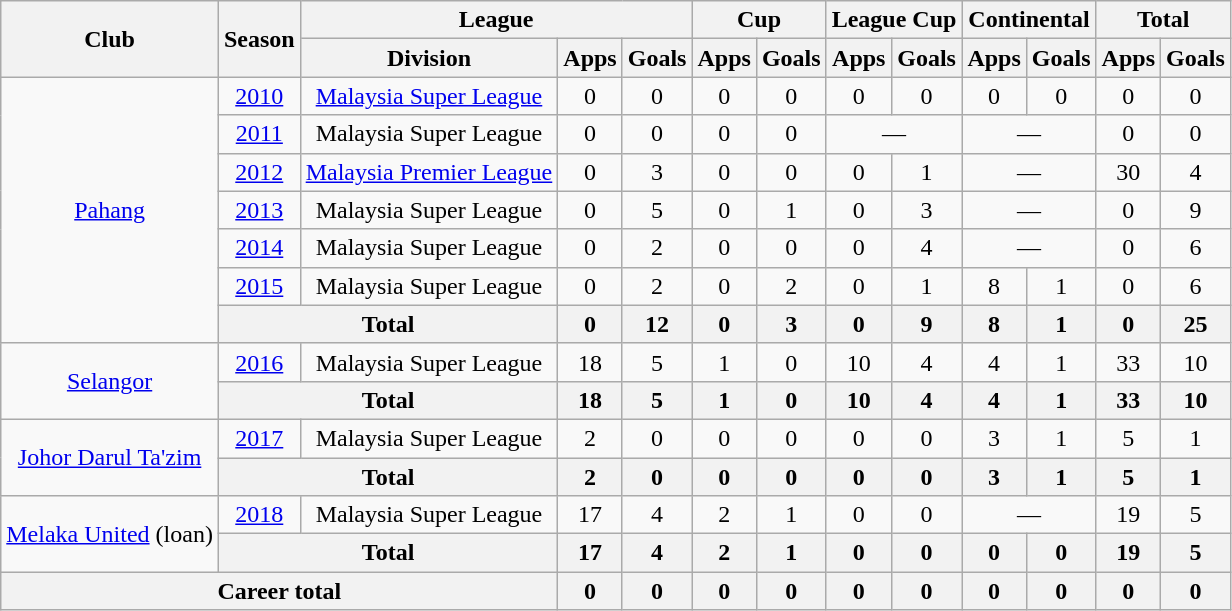<table class=wikitable style="text-align: center">
<tr>
<th rowspan=2>Club</th>
<th rowspan=2>Season</th>
<th colspan=3>League</th>
<th colspan=2>Cup</th>
<th colspan=2>League Cup</th>
<th colspan=2>Continental</th>
<th colspan=2>Total</th>
</tr>
<tr>
<th>Division</th>
<th>Apps</th>
<th>Goals</th>
<th>Apps</th>
<th>Goals</th>
<th>Apps</th>
<th>Goals</th>
<th>Apps</th>
<th>Goals</th>
<th>Apps</th>
<th>Goals</th>
</tr>
<tr>
<td rowspan=7><a href='#'>Pahang</a></td>
<td><a href='#'>2010</a></td>
<td><a href='#'>Malaysia Super League</a></td>
<td>0</td>
<td>0</td>
<td>0</td>
<td>0</td>
<td>0</td>
<td>0</td>
<td>0</td>
<td>0</td>
<td>0</td>
<td>0</td>
</tr>
<tr>
<td><a href='#'>2011</a></td>
<td>Malaysia Super League</td>
<td>0</td>
<td>0</td>
<td>0</td>
<td>0</td>
<td colspan=2>—</td>
<td colspan=2>—</td>
<td>0</td>
<td>0</td>
</tr>
<tr>
<td><a href='#'>2012</a></td>
<td><a href='#'>Malaysia Premier League</a></td>
<td>0</td>
<td>3</td>
<td>0</td>
<td>0</td>
<td>0</td>
<td>1</td>
<td colspan=2>—</td>
<td>30</td>
<td>4</td>
</tr>
<tr>
<td><a href='#'>2013</a></td>
<td>Malaysia Super League</td>
<td>0</td>
<td>5</td>
<td>0</td>
<td>1</td>
<td>0</td>
<td>3</td>
<td colspan=2>—</td>
<td>0</td>
<td>9</td>
</tr>
<tr>
<td><a href='#'>2014</a></td>
<td>Malaysia Super League</td>
<td>0</td>
<td>2</td>
<td>0</td>
<td>0</td>
<td>0</td>
<td>4</td>
<td colspan=2>—</td>
<td>0</td>
<td>6</td>
</tr>
<tr>
<td><a href='#'>2015</a></td>
<td>Malaysia Super League</td>
<td>0</td>
<td>2</td>
<td>0</td>
<td>2</td>
<td>0</td>
<td>1</td>
<td>8</td>
<td>1</td>
<td>0</td>
<td>6</td>
</tr>
<tr>
<th colspan=2>Total</th>
<th>0</th>
<th>12</th>
<th>0</th>
<th>3</th>
<th>0</th>
<th>9</th>
<th>8</th>
<th>1</th>
<th>0</th>
<th>25</th>
</tr>
<tr>
<td rowspan=2><a href='#'>Selangor</a></td>
<td><a href='#'>2016</a></td>
<td>Malaysia Super League</td>
<td>18</td>
<td>5</td>
<td>1</td>
<td>0</td>
<td>10</td>
<td>4</td>
<td>4</td>
<td>1</td>
<td>33</td>
<td>10</td>
</tr>
<tr>
<th colspan=2>Total</th>
<th>18</th>
<th>5</th>
<th>1</th>
<th>0</th>
<th>10</th>
<th>4</th>
<th>4</th>
<th>1</th>
<th>33</th>
<th>10</th>
</tr>
<tr>
<td rowspan=2><a href='#'>Johor Darul Ta'zim</a></td>
<td><a href='#'>2017</a></td>
<td>Malaysia Super League</td>
<td>2</td>
<td>0</td>
<td>0</td>
<td>0</td>
<td>0</td>
<td>0</td>
<td>3</td>
<td>1</td>
<td>5</td>
<td>1</td>
</tr>
<tr>
<th colspan=2>Total</th>
<th>2</th>
<th>0</th>
<th>0</th>
<th>0</th>
<th>0</th>
<th>0</th>
<th>3</th>
<th>1</th>
<th>5</th>
<th>1</th>
</tr>
<tr>
<td rowspan=2><a href='#'>Melaka United</a> (loan)</td>
<td><a href='#'>2018</a></td>
<td>Malaysia Super League</td>
<td>17</td>
<td>4</td>
<td>2</td>
<td>1</td>
<td>0</td>
<td>0</td>
<td colspan="2">—</td>
<td>19</td>
<td>5</td>
</tr>
<tr>
<th colspan=2>Total</th>
<th>17</th>
<th>4</th>
<th>2</th>
<th>1</th>
<th>0</th>
<th>0</th>
<th>0</th>
<th>0</th>
<th>19</th>
<th>5</th>
</tr>
<tr>
<th colspan=3>Career total</th>
<th>0</th>
<th>0</th>
<th>0</th>
<th>0</th>
<th>0</th>
<th>0</th>
<th>0</th>
<th>0</th>
<th>0</th>
<th>0</th>
</tr>
</table>
